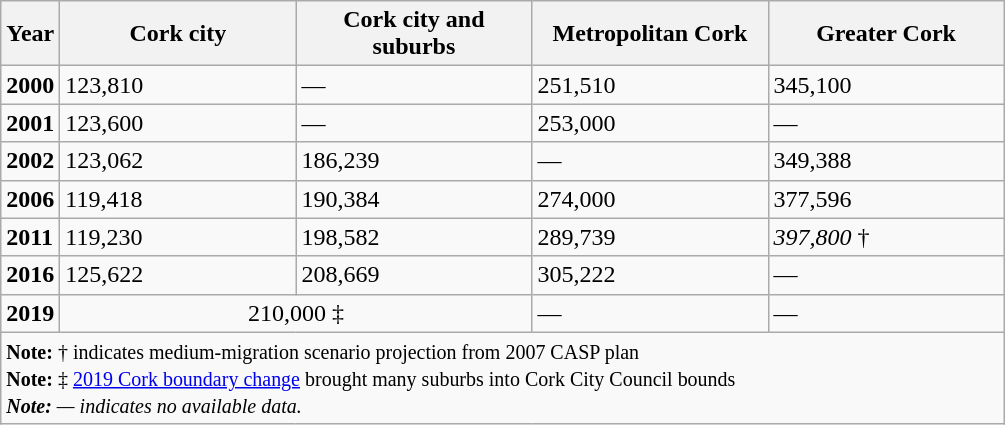<table class="wikitable">
<tr>
<th>Year</th>
<th width=150>Cork city</th>
<th width=150>Cork city and suburbs</th>
<th width=150>Metropolitan Cork</th>
<th width=150>Greater Cork</th>
</tr>
<tr>
<td><strong>2000</strong></td>
<td>123,810 </td>
<td>—</td>
<td>251,510 </td>
<td>345,100 </td>
</tr>
<tr>
<td><strong>2001</strong></td>
<td>123,600 </td>
<td>—</td>
<td>253,000 </td>
<td>—</td>
</tr>
<tr>
<td><strong>2002</strong></td>
<td>123,062 </td>
<td>186,239</td>
<td>—</td>
<td>349,388 </td>
</tr>
<tr>
<td><strong>2006</strong></td>
<td>119,418 </td>
<td>190,384 </td>
<td>274,000 </td>
<td>377,596 </td>
</tr>
<tr>
<td><strong>2011</strong></td>
<td>119,230 </td>
<td>198,582 </td>
<td>289,739 </td>
<td><em>397,800</em> †</td>
</tr>
<tr>
<td><strong>2016</strong></td>
<td>125,622 </td>
<td>208,669 </td>
<td>305,222</td>
<td>—</td>
</tr>
<tr>
<td><strong>2019</strong></td>
<td colspan = 2 style ="text-align:center">210,000 ‡</td>
<td>—</td>
<td>—</td>
</tr>
<tr>
<td colspan = 5 style="text-align:left;"><small><strong>Note:</strong> † indicates medium-migration scenario projection from 2007 CASP plan<br><strong>Note:</strong> ‡ <a href='#'>2019 Cork boundary change</a> brought many suburbs into Cork City Council bounds<em><br><strong>Note:</strong> — indicates no available data.</em></small></td>
</tr>
</table>
